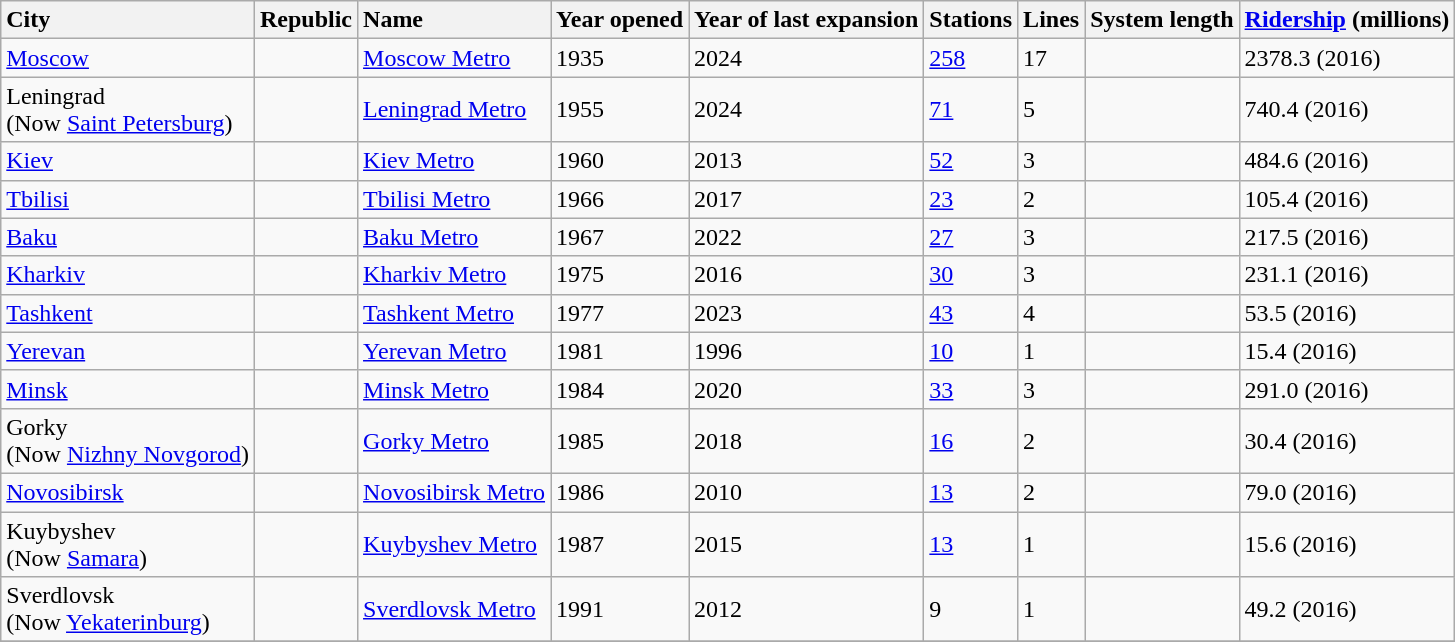<table class="wikitable sortable">
<tr>
<th style="text-align:left;">City</th>
<th style="text-align:left;">Republic</th>
<th style="text-align:left;">Name</th>
<th style="text-align:left;">Year opened</th>
<th style="text-align:left;">Year of last expansion</th>
<th style="text-align:left;" data-sort-type="number">Stations</th>
<th style="text-align:left;" data-sort-type="number">Lines</th>
<th style="text-align:left;" data-sort-type="number">System length</th>
<th style="text-align:left;" data-sort-type="number"><a href='#'>Ridership</a> (millions)</th>
</tr>
<tr class="sort">
<td><a href='#'>Moscow</a></td>
<td></td>
<td><a href='#'>Moscow Metro</a></td>
<td>1935</td>
<td>2024</td>
<td style="text-align:left"><a href='#'>258</a></td>
<td>17</td>
<td></td>
<td>2378.3 (2016)</td>
</tr>
<tr>
<td>Leningrad<br>(Now <a href='#'>Saint Petersburg</a>)</td>
<td></td>
<td><a href='#'>Leningrad Metro</a></td>
<td>1955</td>
<td>2024</td>
<td style="text-align:left"><a href='#'>71</a></td>
<td>5</td>
<td></td>
<td>740.4 (2016)</td>
</tr>
<tr>
<td><a href='#'>Kiev</a></td>
<td></td>
<td><a href='#'>Kiev Metro</a></td>
<td>1960</td>
<td>2013</td>
<td style="text-align:left"><a href='#'>52</a></td>
<td>3</td>
<td></td>
<td>484.6 (2016)</td>
</tr>
<tr>
<td><a href='#'>Tbilisi</a></td>
<td></td>
<td><a href='#'>Tbilisi Metro</a></td>
<td>1966</td>
<td>2017</td>
<td style="text-align:left"><a href='#'>23</a></td>
<td>2</td>
<td></td>
<td>105.4 (2016)</td>
</tr>
<tr>
<td><a href='#'>Baku</a></td>
<td></td>
<td><a href='#'>Baku Metro</a></td>
<td>1967</td>
<td>2022</td>
<td style="text-align:left"><a href='#'>27</a></td>
<td>3</td>
<td></td>
<td>217.5 (2016)</td>
</tr>
<tr>
<td><a href='#'>Kharkiv</a></td>
<td></td>
<td><a href='#'>Kharkiv Metro</a></td>
<td>1975</td>
<td>2016</td>
<td style="text-align:left"><a href='#'>30</a></td>
<td>3</td>
<td></td>
<td>231.1 (2016)</td>
</tr>
<tr>
<td><a href='#'>Tashkent</a></td>
<td></td>
<td><a href='#'>Tashkent Metro</a></td>
<td>1977</td>
<td>2023</td>
<td style="text-align:left"><a href='#'>43</a></td>
<td>4</td>
<td></td>
<td>53.5 (2016)</td>
</tr>
<tr>
<td><a href='#'>Yerevan</a></td>
<td></td>
<td><a href='#'>Yerevan Metro</a></td>
<td>1981</td>
<td>1996</td>
<td style="text-align:left"><a href='#'>10</a></td>
<td>1</td>
<td></td>
<td>15.4 (2016)</td>
</tr>
<tr>
<td><a href='#'>Minsk</a></td>
<td></td>
<td><a href='#'>Minsk Metro</a></td>
<td>1984</td>
<td>2020</td>
<td style="text-align:left"><a href='#'>33</a></td>
<td>3</td>
<td></td>
<td>291.0 (2016)</td>
</tr>
<tr>
<td>Gorky<br>(Now <a href='#'>Nizhny Novgorod</a>)</td>
<td></td>
<td><a href='#'>Gorky Metro</a></td>
<td>1985</td>
<td>2018</td>
<td style="text-align:left"><a href='#'>16</a></td>
<td>2</td>
<td></td>
<td>30.4 (2016)</td>
</tr>
<tr>
<td><a href='#'>Novosibirsk</a></td>
<td></td>
<td><a href='#'>Novosibirsk Metro</a></td>
<td>1986</td>
<td>2010</td>
<td style="text-align:left"><a href='#'>13</a></td>
<td>2</td>
<td></td>
<td>79.0 (2016)</td>
</tr>
<tr>
<td>Kuybyshev<br>(Now <a href='#'>Samara</a>)</td>
<td></td>
<td><a href='#'>Kuybyshev Metro</a></td>
<td>1987</td>
<td>2015</td>
<td style="text-align:left"><a href='#'>13</a></td>
<td>1</td>
<td></td>
<td>15.6 (2016)</td>
</tr>
<tr>
<td>Sverdlovsk<br>(Now <a href='#'>Yekaterinburg</a>)</td>
<td></td>
<td><a href='#'>Sverdlovsk Metro</a></td>
<td>1991</td>
<td>2012</td>
<td style="text-align:left">9</td>
<td>1</td>
<td></td>
<td>49.2 (2016)</td>
</tr>
<tr>
</tr>
</table>
